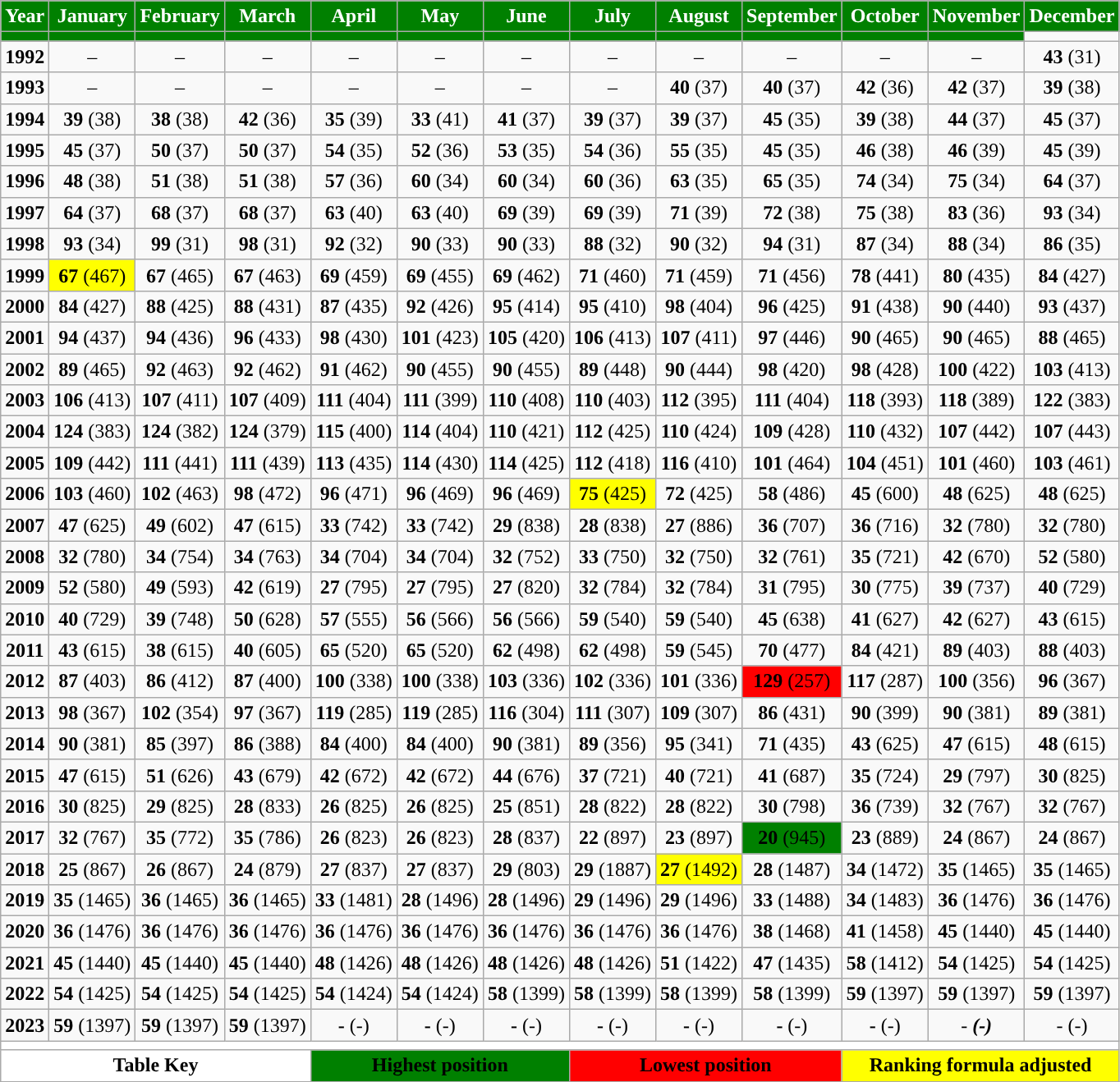<table class="wikitable sortable mw-collapsible mw-collapsed" style="text-align:center;">
<tr>
<th style="background-color:#008000; color:white; ">Year</th>
<th style="background-color:#008000; color:white; ">January</th>
<th style="background-color:#008000; color:white; ">February</th>
<th style="background-color:#008000; color:white; ">March</th>
<th style="background-color:#008000; color:white; ">April</th>
<th style="background-color:#008000; color:white; ">May</th>
<th style="background-color:#008000; color:white; ">June</th>
<th style="background-color:#008000; color:white; ">July</th>
<th style="background-color:#008000; color:white; ">August</th>
<th style="background-color:#008000; color:white; ">September</th>
<th style="background-color:#008000; color:white; ">October</th>
<th style="background-color:#008000; color:white; ">November</th>
<th style="background-color:#008000; color:white; ">December</th>
</tr>
<tr>
<th style="background-color:#008000; color:white; "></th>
<th style="background-color:#008000; color:white; "></th>
<th style="background-color:#008000; color:white; "></th>
<th style="background-color:#008000; color:white; "></th>
<th style="background-color:#008000; color:white; "></th>
<th style="background-color:#008000; color:white; "></th>
<th style="background-color:#008000; color:white; "></th>
<th style="background-color:#008000; color:white; "></th>
<th style="background-color:#008000; color:white; "></th>
<th style="background-color:#008000; color:white; "></th>
<th style="background-color:#008000; color:white; "></th>
<th style="background-color:#008000; color:white; "></th>
</tr>
<tr>
<td><strong>1992</strong></td>
<td>–</td>
<td>–</td>
<td>–</td>
<td>–</td>
<td>–</td>
<td>–</td>
<td>–</td>
<td>–</td>
<td>–</td>
<td>–</td>
<td>–</td>
<td><strong>43</strong> (31)</td>
</tr>
<tr>
<td><strong>1993</strong></td>
<td>–</td>
<td>–</td>
<td>–</td>
<td>–</td>
<td>–</td>
<td>–</td>
<td>–</td>
<td><strong>40</strong> (37)</td>
<td><strong>40</strong> (37)</td>
<td><strong>42</strong> (36)</td>
<td><strong>42</strong> (37)</td>
<td><strong>39</strong> (38)</td>
</tr>
<tr>
<td><strong>1994</strong></td>
<td><strong>39</strong> (38)</td>
<td><strong>38</strong> (38)</td>
<td><strong>42</strong> (36)</td>
<td><strong>35</strong> (39)</td>
<td><strong>33</strong> (41)</td>
<td><strong>41</strong> (37)</td>
<td><strong>39</strong> (37)</td>
<td><strong>39</strong> (37)</td>
<td><strong>45</strong> (35)</td>
<td><strong>39</strong> (38)</td>
<td><strong>44</strong> (37)</td>
<td><strong>45</strong> (37)</td>
</tr>
<tr>
<td><strong>1995</strong></td>
<td><strong>45</strong> (37)</td>
<td><strong>50</strong> (37)</td>
<td><strong>50</strong> (37)</td>
<td><strong>54</strong> (35)</td>
<td><strong>52</strong> (36)</td>
<td><strong>53</strong> (35)</td>
<td><strong>54</strong> (36)</td>
<td><strong>55</strong> (35)</td>
<td><strong>45</strong> (35)</td>
<td><strong>46</strong> (38)</td>
<td><strong>46</strong> (39)</td>
<td><strong>45</strong> (39)</td>
</tr>
<tr>
<td><strong>1996</strong></td>
<td><strong>48</strong> (38)</td>
<td><strong>51</strong> (38)</td>
<td><strong>51</strong> (38)</td>
<td><strong>57</strong> (36)</td>
<td><strong>60</strong> (34)</td>
<td><strong>60</strong> (34)</td>
<td><strong>60</strong> (36)</td>
<td><strong>63</strong> (35)</td>
<td><strong>65</strong> (35)</td>
<td><strong>74</strong> (34)</td>
<td><strong>75</strong> (34)</td>
<td><strong>64</strong> (37)</td>
</tr>
<tr>
<td><strong>1997</strong></td>
<td><strong>64</strong> (37)</td>
<td><strong>68</strong> (37)</td>
<td><strong>68</strong> (37)</td>
<td><strong>63</strong> (40)</td>
<td><strong>63</strong> (40)</td>
<td><strong>69</strong> (39)</td>
<td><strong>69</strong> (39)</td>
<td><strong>71</strong> (39)</td>
<td><strong>72</strong> (38)</td>
<td><strong>75</strong> (38)</td>
<td><strong>83</strong> (36)</td>
<td><strong>93</strong> (34)</td>
</tr>
<tr>
<td><strong>1998</strong></td>
<td><strong>93</strong> (34)</td>
<td><strong>99</strong> (31)</td>
<td><strong>98</strong> (31)</td>
<td><strong>92</strong> (32)</td>
<td><strong>90</strong> (33)</td>
<td><strong>90</strong> (33)</td>
<td><strong>88</strong> (32)</td>
<td><strong>90</strong> (32)</td>
<td><strong>94</strong> (31)</td>
<td><strong>87</strong> (34)</td>
<td><strong>88</strong> (34)</td>
<td><strong>86</strong> (35)</td>
</tr>
<tr>
<td><strong>1999</strong></td>
<td style="background:yellow;"><strong>67</strong> (467)</td>
<td><strong>67</strong> (465)</td>
<td><strong>67</strong> (463)</td>
<td><strong>69</strong> (459)</td>
<td><strong>69</strong> (455)</td>
<td><strong>69</strong> (462)</td>
<td><strong>71</strong> (460)</td>
<td><strong>71</strong> (459)</td>
<td><strong>71</strong> (456)</td>
<td><strong>78</strong> (441)</td>
<td><strong>80</strong> (435)</td>
<td><strong>84</strong> (427)</td>
</tr>
<tr>
<td><strong>2000</strong></td>
<td><strong>84</strong> (427)</td>
<td><strong>88</strong> (425)</td>
<td><strong>88</strong> (431)</td>
<td><strong>87</strong> (435)</td>
<td><strong>92</strong> (426)</td>
<td><strong>95</strong> (414)</td>
<td><strong>95</strong> (410)</td>
<td><strong>98</strong> (404)</td>
<td><strong>96</strong> (425)</td>
<td><strong>91</strong> (438)</td>
<td><strong>90</strong> (440)</td>
<td><strong>93</strong> (437)</td>
</tr>
<tr>
<td><strong>2001</strong></td>
<td><strong>94</strong> (437)</td>
<td><strong>94</strong> (436)</td>
<td><strong>96</strong> (433)</td>
<td><strong>98</strong> (430)</td>
<td><strong>101</strong> (423)</td>
<td><strong>105</strong> (420)</td>
<td><strong>106</strong> (413)</td>
<td><strong>107</strong> (411)</td>
<td><strong>97</strong> (446)</td>
<td><strong>90</strong> (465)</td>
<td><strong>90</strong> (465)</td>
<td><strong>88</strong> (465)</td>
</tr>
<tr>
<td><strong>2002</strong></td>
<td><strong>89</strong> (465)</td>
<td><strong>92</strong> (463)</td>
<td><strong>92</strong> (462)</td>
<td><strong>91</strong> (462)</td>
<td><strong>90</strong> (455)</td>
<td><strong>90</strong> (455)</td>
<td><strong>89</strong> (448)</td>
<td><strong>90</strong> (444)</td>
<td><strong>98</strong> (420)</td>
<td><strong>98</strong> (428)</td>
<td><strong>100</strong> (422)</td>
<td><strong>103</strong> (413)</td>
</tr>
<tr>
<td><strong>2003</strong></td>
<td><strong>106</strong> (413)</td>
<td><strong>107</strong> (411)</td>
<td><strong>107</strong> (409)</td>
<td><strong>111</strong> (404)</td>
<td><strong>111</strong> (399)</td>
<td><strong>110</strong> (408)</td>
<td><strong>110</strong> (403)</td>
<td><strong>112</strong> (395)</td>
<td><strong>111</strong> (404)</td>
<td><strong>118</strong> (393)</td>
<td><strong>118</strong> (389)</td>
<td><strong>122</strong> (383)</td>
</tr>
<tr>
<td><strong>2004</strong></td>
<td><strong>124</strong> (383)</td>
<td><strong>124</strong> (382)</td>
<td><strong>124</strong> (379)</td>
<td><strong>115</strong> (400)</td>
<td><strong>114</strong> (404)</td>
<td><strong>110</strong> (421)</td>
<td><strong>112</strong> (425)</td>
<td><strong>110</strong> (424)</td>
<td><strong>109</strong> (428)</td>
<td><strong>110</strong> (432)</td>
<td><strong>107</strong> (442)</td>
<td><strong>107</strong> (443)</td>
</tr>
<tr>
<td><strong>2005</strong></td>
<td><strong>109</strong> (442)</td>
<td><strong>111</strong> (441)</td>
<td><strong>111</strong> (439)</td>
<td><strong>113</strong> (435)</td>
<td><strong>114</strong> (430)</td>
<td><strong>114</strong> (425)</td>
<td><strong>112</strong> (418)</td>
<td><strong>116</strong> (410)</td>
<td><strong>101</strong> (464)</td>
<td><strong>104</strong> (451)</td>
<td><strong>101</strong> (460)</td>
<td><strong>103</strong> (461)</td>
</tr>
<tr>
<td><strong>2006</strong></td>
<td><strong>103</strong> (460)</td>
<td><strong>102</strong> (463)</td>
<td><strong>98</strong> (472)</td>
<td><strong>96</strong> (471)</td>
<td><strong>96</strong> (469)</td>
<td><strong>96</strong> (469)</td>
<td style="background:yellow;"><strong>75</strong> (425)</td>
<td><strong>72</strong> (425)</td>
<td><strong>58</strong> (486)</td>
<td><strong>45</strong> (600)</td>
<td><strong>48</strong> (625)</td>
<td><strong>48</strong> (625)</td>
</tr>
<tr>
<td><strong>2007</strong></td>
<td><strong>47</strong> (625)</td>
<td><strong>49</strong> (602)</td>
<td><strong>47</strong> (615)</td>
<td><strong>33</strong> (742)</td>
<td><strong>33</strong> (742)</td>
<td><strong>29</strong> (838)</td>
<td><strong>28</strong> (838)</td>
<td><strong>27</strong> (886)</td>
<td><strong>36</strong> (707)</td>
<td><strong>36</strong> (716)</td>
<td><strong>32</strong> (780)</td>
<td><strong>32</strong> (780)</td>
</tr>
<tr>
<td><strong>2008</strong></td>
<td><strong>32</strong> (780)</td>
<td><strong>34</strong> (754)</td>
<td><strong>34</strong> (763)</td>
<td><strong>34</strong> (704)</td>
<td><strong>34</strong> (704)</td>
<td><strong>32</strong> (752)</td>
<td><strong>33</strong> (750)</td>
<td><strong>32</strong> (750)</td>
<td><strong>32</strong> (761)</td>
<td><strong>35</strong> (721)</td>
<td><strong>42</strong> (670)</td>
<td><strong>52</strong> (580)</td>
</tr>
<tr>
<td><strong>2009</strong></td>
<td><strong>52</strong> (580)</td>
<td><strong>49</strong> (593)</td>
<td><strong>42</strong> (619)</td>
<td><strong>27</strong> (795)</td>
<td><strong>27</strong> (795)</td>
<td><strong>27</strong> (820)</td>
<td><strong>32</strong> (784)</td>
<td><strong>32</strong> (784)</td>
<td><strong>31</strong> (795)</td>
<td><strong>30</strong> (775)</td>
<td><strong>39</strong> (737)</td>
<td><strong>40</strong> (729)</td>
</tr>
<tr>
<td><strong>2010</strong></td>
<td><strong>40</strong> (729)</td>
<td><strong>39</strong> (748)</td>
<td><strong>50</strong> (628)</td>
<td><strong>57</strong> (555)</td>
<td><strong>56</strong> (566)</td>
<td><strong>56</strong> (566)</td>
<td><strong>59</strong> (540)</td>
<td><strong>59</strong> (540)</td>
<td><strong>45</strong> (638)</td>
<td><strong>41</strong> (627)</td>
<td><strong>42</strong> (627)</td>
<td><strong>43</strong> (615)</td>
</tr>
<tr>
<td><strong>2011</strong></td>
<td><strong>43</strong> (615)</td>
<td><strong>38</strong> (615)</td>
<td><strong>40</strong> (605)</td>
<td><strong>65</strong> (520)</td>
<td><strong>65</strong> (520)</td>
<td><strong>62</strong> (498)</td>
<td><strong>62</strong> (498)</td>
<td><strong>59</strong> (545)</td>
<td><strong>70</strong> (477)</td>
<td><strong>84</strong> (421)</td>
<td><strong>89</strong> (403)</td>
<td><strong>88</strong> (403)</td>
</tr>
<tr>
<td><strong>2012</strong></td>
<td><strong>87</strong> (403)</td>
<td><strong>86</strong> (412)</td>
<td><strong>87</strong> (400)</td>
<td><strong>100</strong> (338)</td>
<td><strong>100</strong> (338)</td>
<td><strong>103</strong> (336)</td>
<td><strong>102</strong> (336)</td>
<td><strong>101</strong> (336)</td>
<td style="background:red;"><strong>129</strong> (257)</td>
<td><strong>117</strong> (287)</td>
<td><strong>100</strong> (356)</td>
<td><strong>96</strong> (367)</td>
</tr>
<tr>
<td><strong>2013</strong></td>
<td><strong>98</strong> (367)</td>
<td><strong>102</strong> (354)</td>
<td><strong>97</strong> (367)</td>
<td><strong>119</strong> (285)</td>
<td><strong>119</strong> (285)</td>
<td><strong>116</strong> (304)</td>
<td><strong>111</strong> (307)</td>
<td><strong>109</strong> (307)</td>
<td><strong>86</strong> (431)</td>
<td><strong>90</strong> (399)</td>
<td><strong>90</strong> (381)</td>
<td><strong>89</strong> (381)</td>
</tr>
<tr>
<td><strong>2014</strong></td>
<td><strong>90</strong> (381)</td>
<td><strong>85</strong> (397)</td>
<td><strong>86</strong> (388)</td>
<td><strong>84</strong> (400)</td>
<td><strong>84</strong> (400)</td>
<td><strong>90</strong> (381)</td>
<td><strong>89</strong> (356)</td>
<td><strong>95</strong> (341)</td>
<td><strong>71</strong> (435)</td>
<td><strong>43</strong> (625)</td>
<td><strong>47</strong> (615)</td>
<td><strong>48</strong> (615)</td>
</tr>
<tr>
<td><strong>2015</strong></td>
<td><strong>47</strong> (615)</td>
<td><strong>51</strong> (626)</td>
<td><strong>43</strong> (679)</td>
<td><strong>42</strong> (672)</td>
<td><strong>42</strong> (672)</td>
<td><strong>44</strong> (676)</td>
<td><strong>37</strong> (721)</td>
<td><strong>40</strong> (721)</td>
<td><strong>41</strong> (687)</td>
<td><strong>35</strong> (724)</td>
<td><strong>29</strong> (797)</td>
<td><strong>30</strong> (825)</td>
</tr>
<tr>
<td><strong>2016</strong></td>
<td><strong>30</strong> (825)</td>
<td><strong>29</strong> (825)</td>
<td><strong>28</strong> (833)</td>
<td><strong>26</strong> (825)</td>
<td><strong>26</strong> (825)</td>
<td><strong>25</strong> (851)</td>
<td><strong>28</strong> (822)</td>
<td><strong>28</strong> (822)</td>
<td><strong>30</strong> (798)</td>
<td><strong>36</strong> (739)</td>
<td><strong>32</strong> (767)</td>
<td><strong>32</strong> (767)</td>
</tr>
<tr>
<td><strong>2017</strong></td>
<td><strong>32</strong> (767)</td>
<td><strong>35</strong> (772)</td>
<td><strong>35</strong> (786)</td>
<td><strong>26</strong> (823)</td>
<td><strong>26</strong> (823)</td>
<td><strong>28</strong> (837)</td>
<td><strong>22</strong> (897)</td>
<td><strong>23</strong> (897)</td>
<td style="background:green;"><strong>20</strong> (945)</td>
<td><strong>23</strong> (889)</td>
<td><strong>24</strong> (867)</td>
<td><strong>24</strong> (867)</td>
</tr>
<tr>
<td><strong>2018</strong></td>
<td><strong>25</strong> (867)</td>
<td><strong>26</strong> (867)</td>
<td><strong>24</strong> (879)</td>
<td><strong>27</strong> (837)</td>
<td><strong>27</strong> (837)</td>
<td><strong>29</strong> (803)</td>
<td><strong>29</strong> (1887)</td>
<td style="background:yellow;"><strong>27</strong> (1492)</td>
<td><strong>28</strong> (1487)</td>
<td><strong>34</strong> (1472)</td>
<td><strong>35</strong> (1465)</td>
<td><strong>35</strong> (1465)</td>
</tr>
<tr>
<td><strong>2019</strong></td>
<td><strong>35</strong> (1465)</td>
<td><strong>36</strong> (1465)</td>
<td><strong>36</strong> (1465)</td>
<td><strong>33</strong> (1481)</td>
<td><strong>28</strong> (1496)</td>
<td><strong>28</strong> (1496)</td>
<td><strong>29</strong> (1496)</td>
<td><strong>29</strong> (1496)</td>
<td><strong>33</strong> (1488)</td>
<td><strong>34</strong> (1483)</td>
<td><strong>36</strong> (1476)</td>
<td><strong>36</strong> (1476)</td>
</tr>
<tr>
<td><strong>2020</strong></td>
<td><strong>36</strong> (1476)</td>
<td><strong>36</strong> (1476)</td>
<td><strong>36</strong> (1476)</td>
<td><strong>36</strong> (1476)</td>
<td><strong>36</strong> (1476)</td>
<td><strong>36</strong> (1476)</td>
<td><strong>36</strong> (1476)</td>
<td><strong>36</strong> (1476)</td>
<td><strong>38</strong> (1468)</td>
<td><strong>41</strong> (1458)</td>
<td><strong>45</strong> (1440)</td>
<td><strong>45</strong> (1440)</td>
</tr>
<tr>
<td><strong>2021</strong></td>
<td><strong>45</strong> (1440)</td>
<td><strong>45</strong> (1440)</td>
<td><strong>45</strong> (1440)</td>
<td><strong>48</strong> (1426)</td>
<td><strong>48</strong> (1426)</td>
<td><strong>48</strong> (1426)</td>
<td><strong>48</strong> (1426)</td>
<td><strong>51</strong> (1422)</td>
<td><strong>47</strong> (1435)</td>
<td><strong>58</strong> (1412)</td>
<td><strong>54</strong> (1425)</td>
<td><strong>54</strong> (1425)</td>
</tr>
<tr>
<td><strong>2022</strong></td>
<td><strong>54</strong> (1425)</td>
<td><strong>54</strong> (1425)</td>
<td><strong>54</strong> (1425)</td>
<td><strong>54</strong> (1424)</td>
<td><strong>54</strong> (1424)</td>
<td><strong>58</strong> (1399)</td>
<td><strong>58</strong> (1399)</td>
<td><strong>58</strong> (1399)</td>
<td><strong>58</strong> (1399)</td>
<td><strong>59</strong> (1397)</td>
<td><strong>59</strong> (1397)</td>
<td><strong>59</strong> (1397)</td>
</tr>
<tr>
<td><strong>2023</strong></td>
<td><strong>59</strong> (1397)</td>
<td><strong>59</strong> (1397)</td>
<td><strong>59</strong> (1397)</td>
<td><strong>-</strong> (-)</td>
<td><strong>-</strong> (-)</td>
<td><strong>-</strong> (-)</td>
<td><strong>-</strong> (-)</td>
<td><strong>-</strong> (-)</td>
<td><strong>-</strong> (-)</td>
<td><strong>-</strong> (-)</td>
<td><em>-<strong> (-)</td>
<td></em>-</strong> (-)</td>
</tr>
<tr>
<th style="background-color:white;"colspan="13"></th>
</tr>
<tr>
<th style="background-color:white;"colspan="4">Table Key</th>
<th style="background-color:green;"colspan="3">Highest position</th>
<th style="background-color:red;"colspan="3">Lowest position</th>
<th style="background-color:yellow;"colspan="3">Ranking formula adjusted</th>
</tr>
<tr>
</tr>
</table>
